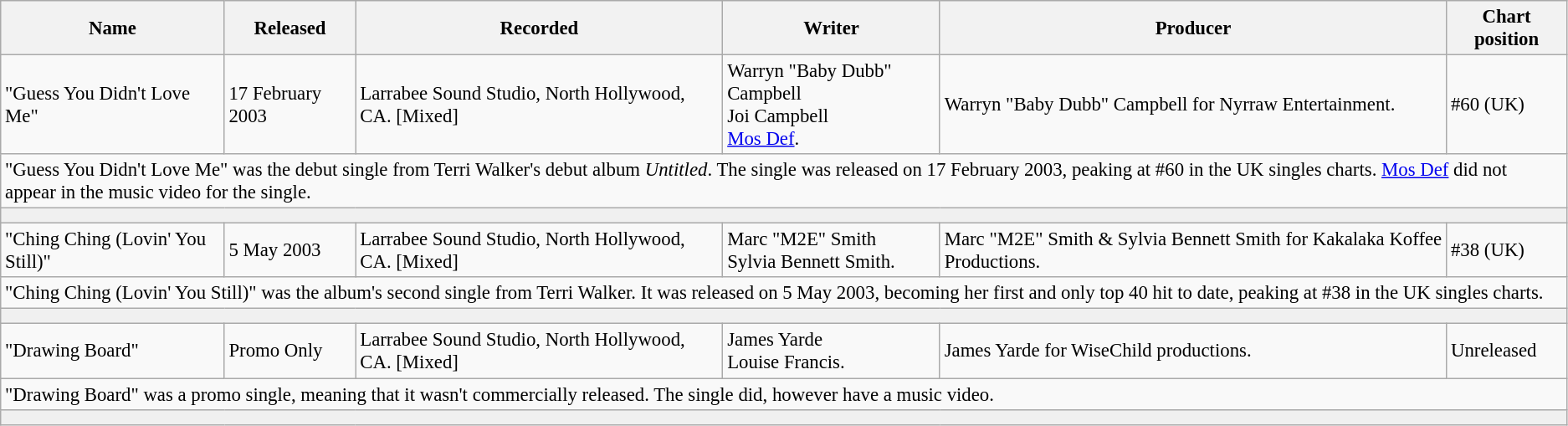<table class="wikitable" style="font-size:95%">
<tr>
<th>Name</th>
<th>Released</th>
<th>Recorded</th>
<th>Writer</th>
<th>Producer</th>
<th>Chart position</th>
</tr>
<tr>
<td>"Guess You Didn't Love Me"</td>
<td>17 February 2003</td>
<td>Larrabee Sound Studio, North Hollywood, CA. [Mixed]</td>
<td>Warryn "Baby Dubb" Campbell <br> Joi Campbell <br> <a href='#'>Mos Def</a>.</td>
<td>Warryn "Baby Dubb" Campbell for Nyrraw Entertainment.</td>
<td>#60 (UK)</td>
</tr>
<tr>
<td colspan=6>"Guess You Didn't Love Me" was the debut single from Terri Walker's debut album <em>Untitled</em>. The single was released on 17 February 2003, peaking at #60 in the UK singles charts. <a href='#'>Mos Def</a> did not appear in the music video for the single.</td>
</tr>
<tr>
<td colspan=6 style="background:#F0F0F0; height:5px;"></td>
</tr>
<tr>
<td>"Ching Ching (Lovin' You Still)"</td>
<td>5 May 2003</td>
<td>Larrabee Sound Studio, North Hollywood, CA. [Mixed]</td>
<td>Marc "M2E" Smith <br> Sylvia Bennett Smith.</td>
<td>Marc "M2E" Smith & Sylvia Bennett Smith for Kakalaka Koffee Productions.</td>
<td>#38 (UK)</td>
</tr>
<tr>
<td colspan=6>"Ching Ching (Lovin' You Still)" was the album's second single from Terri Walker. It was released on 5 May 2003, becoming her first and only top 40 hit to date, peaking at #38 in the UK singles charts.</td>
</tr>
<tr>
<td colspan=6 style="background:#F0F0F0; height:5px;"></td>
</tr>
<tr>
<td>"Drawing Board"</td>
<td>Promo Only</td>
<td>Larrabee Sound Studio, North Hollywood, CA. [Mixed]</td>
<td>James Yarde <br> Louise Francis.</td>
<td>James Yarde for WiseChild productions.</td>
<td>Unreleased</td>
</tr>
<tr>
<td colspan=6>"Drawing Board" was a promo single, meaning that it wasn't commercially released. The single did, however have a music video.</td>
</tr>
<tr>
<td colspan=6 style="background:#F0F0F0; height:5px;"></td>
</tr>
</table>
